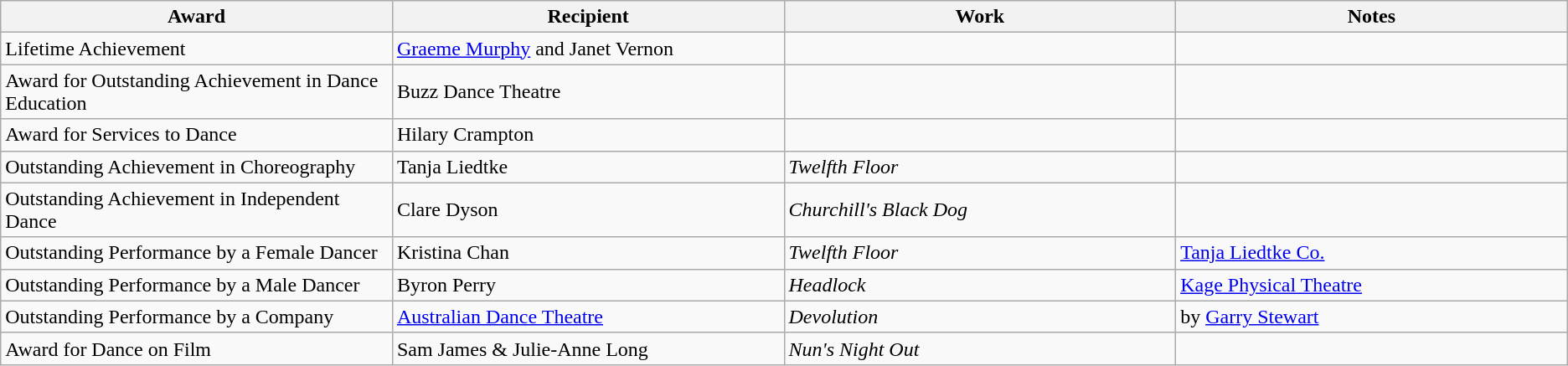<table class="wikitable">
<tr>
<th width="25%">Award</th>
<th width="25%">Recipient</th>
<th width="25%">Work</th>
<th width="25%">Notes</th>
</tr>
<tr>
<td>Lifetime Achievement</td>
<td><a href='#'>Graeme Murphy</a> and Janet Vernon</td>
<td></td>
<td></td>
</tr>
<tr>
<td>Award for Outstanding Achievement in Dance Education</td>
<td>Buzz Dance Theatre</td>
<td></td>
<td></td>
</tr>
<tr>
<td>Award for Services to Dance</td>
<td>Hilary Crampton</td>
<td></td>
<td></td>
</tr>
<tr>
<td>Outstanding Achievement in Choreography</td>
<td>Tanja Liedtke</td>
<td><em>Twelfth Floor</em></td>
<td></td>
</tr>
<tr>
<td>Outstanding Achievement in Independent Dance</td>
<td>Clare Dyson</td>
<td><em>Churchill's Black Dog</em></td>
<td></td>
</tr>
<tr>
<td>Outstanding Performance by a Female Dancer</td>
<td>Kristina Chan</td>
<td><em>Twelfth Floor</em></td>
<td><a href='#'>Tanja Liedtke Co.</a></td>
</tr>
<tr>
<td>Outstanding Performance by a Male Dancer</td>
<td>Byron Perry</td>
<td><em>Headlock</em></td>
<td><a href='#'>Kage Physical Theatre</a></td>
</tr>
<tr>
<td>Outstanding Performance by a Company</td>
<td><a href='#'>Australian Dance Theatre</a></td>
<td><em>Devolution</em></td>
<td>by <a href='#'>Garry Stewart</a></td>
</tr>
<tr>
<td>Award for Dance on Film</td>
<td>Sam James & Julie-Anne Long</td>
<td><em>Nun's Night Out</em></td>
<td></td>
</tr>
</table>
